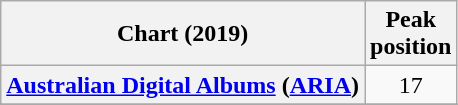<table class="wikitable sortable plainrowheaders" style="text-align:center">
<tr>
<th scope="col">Chart (2019)</th>
<th scope="col">Peak<br>position</th>
</tr>
<tr>
<th scope="row"><a href='#'>Australian Digital Albums</a> (<a href='#'>ARIA</a>)</th>
<td>17</td>
</tr>
<tr>
</tr>
<tr>
</tr>
<tr>
</tr>
</table>
